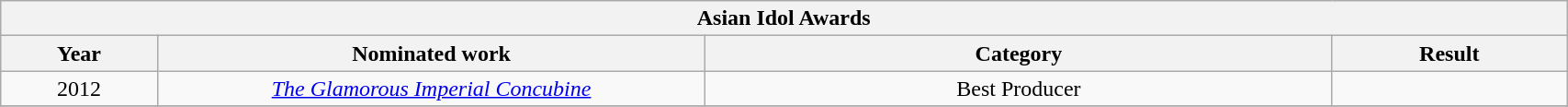<table width="90%" class="wikitable">
<tr>
<th colspan="4" align="center">Asian Idol Awards</th>
</tr>
<tr>
<th width="10%">Year</th>
<th width="35%">Nominated work</th>
<th width="40%">Category</th>
<th width="15%">Result</th>
</tr>
<tr>
<td align="center" rowspan="1">2012</td>
<td align="center"><em><a href='#'>The Glamorous Imperial Concubine</a></em></td>
<td align="center">Best Producer</td>
<td></td>
</tr>
<tr>
</tr>
</table>
